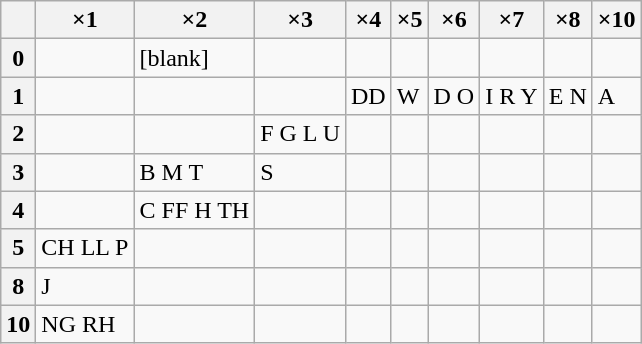<table class="wikitable floatright">
<tr>
<th></th>
<th>×1</th>
<th>×2</th>
<th>×3</th>
<th>×4</th>
<th>×5</th>
<th>×6</th>
<th>×7</th>
<th>×8</th>
<th>×10</th>
</tr>
<tr>
<th>0</th>
<td></td>
<td>[blank]</td>
<td></td>
<td></td>
<td></td>
<td></td>
<td></td>
<td></td>
<td></td>
</tr>
<tr>
<th>1</th>
<td></td>
<td></td>
<td></td>
<td>DD</td>
<td>W</td>
<td>D O</td>
<td>I R Y</td>
<td>E N</td>
<td>A</td>
</tr>
<tr>
<th>2</th>
<td></td>
<td></td>
<td>F G L U</td>
<td></td>
<td></td>
<td></td>
<td></td>
<td></td>
<td></td>
</tr>
<tr>
<th>3</th>
<td></td>
<td>B M T</td>
<td>S</td>
<td></td>
<td></td>
<td></td>
<td></td>
<td></td>
<td></td>
</tr>
<tr>
<th>4</th>
<td></td>
<td>C FF H TH</td>
<td></td>
<td></td>
<td></td>
<td></td>
<td></td>
<td></td>
<td></td>
</tr>
<tr>
<th>5</th>
<td>CH LL P</td>
<td></td>
<td></td>
<td></td>
<td></td>
<td></td>
<td></td>
<td></td>
<td></td>
</tr>
<tr>
<th>8</th>
<td>J</td>
<td></td>
<td></td>
<td></td>
<td></td>
<td></td>
<td></td>
<td></td>
<td></td>
</tr>
<tr>
<th>10</th>
<td>NG RH</td>
<td></td>
<td></td>
<td></td>
<td></td>
<td></td>
<td></td>
<td></td>
<td></td>
</tr>
</table>
